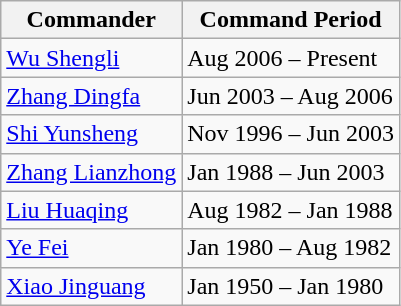<table class="wikitable">
<tr>
<th>Commander</th>
<th>Command Period</th>
</tr>
<tr>
<td><a href='#'>Wu Shengli</a></td>
<td>Aug 2006 – Present</td>
</tr>
<tr>
<td><a href='#'>Zhang Dingfa</a></td>
<td>Jun 2003 – Aug 2006</td>
</tr>
<tr>
<td><a href='#'>Shi Yunsheng</a></td>
<td>Nov 1996 – Jun 2003</td>
</tr>
<tr>
<td><a href='#'>Zhang Lianzhong</a></td>
<td>Jan 1988 – Jun 2003</td>
</tr>
<tr>
<td><a href='#'>Liu Huaqing</a></td>
<td>Aug 1982 – Jan 1988</td>
</tr>
<tr>
<td><a href='#'>Ye Fei</a></td>
<td>Jan 1980 – Aug 1982</td>
</tr>
<tr>
<td><a href='#'>Xiao Jinguang</a></td>
<td>Jan 1950 – Jan 1980</td>
</tr>
</table>
